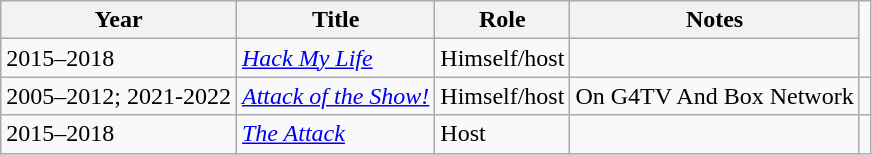<table class="wikitable sortable">
<tr>
<th>Year</th>
<th>Title</th>
<th>Role</th>
<th class="unsortable">Notes</th>
</tr>
<tr>
<td>2015–2018</td>
<td><em><a href='#'>Hack My Life</a></em></td>
<td>Himself/host</td>
<td></td>
</tr>
<tr>
<td>2005–2012; 2021-2022</td>
<td><em><a href='#'>Attack of the Show!</a></em></td>
<td>Himself/host</td>
<td>On G4TV And Box Network</td>
<td></td>
</tr>
<tr>
<td>2015–2018</td>
<td><em><a href='#'>The Attack</a></em></td>
<td>Host</td>
<td></td>
</tr>
</table>
